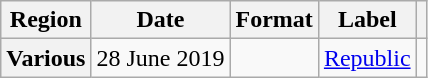<table class="wikitable plainrowheaders" style="text-align:center;">
<tr>
<th>Region</th>
<th>Date</th>
<th>Format</th>
<th>Label</th>
<th></th>
</tr>
<tr>
<th scope="row">Various</th>
<td>28 June 2019</td>
<td></td>
<td><a href='#'>Republic</a></td>
<td></td>
</tr>
</table>
